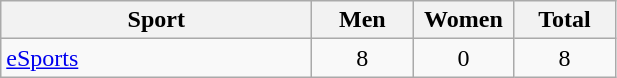<table class="wikitable" style="text-align:center;">
<tr>
<th width=200>Sport</th>
<th width=60>Men</th>
<th width=60>Women</th>
<th width=60>Total</th>
</tr>
<tr>
<td align=left><a href='#'>eSports</a></td>
<td>8</td>
<td>0</td>
<td>8</td>
</tr>
</table>
